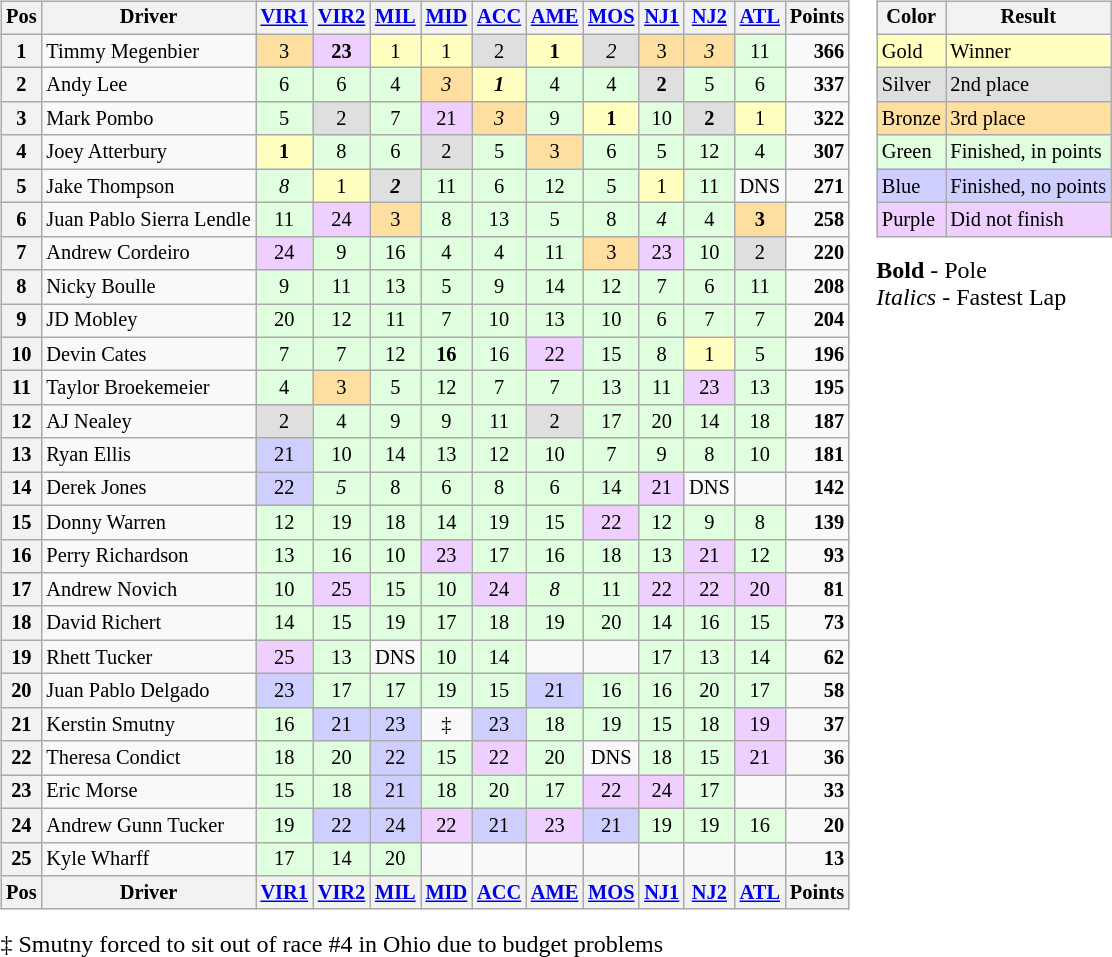<table>
<tr>
<td><br><table class="wikitable" style="font-size:85%; text-align:center;">
<tr valign="top">
<th valign="middle">Pos</th>
<th valign="middle">Driver</th>
<th><a href='#'>VIR1</a><br></th>
<th><a href='#'>VIR2</a><br></th>
<th><a href='#'>MIL</a><br></th>
<th><a href='#'>MID</a><br></th>
<th><a href='#'>ACC</a><br></th>
<th><a href='#'>AME</a><br></th>
<th><a href='#'>MOS</a><br></th>
<th><a href='#'>NJ1</a><br></th>
<th><a href='#'>NJ2</a><br></th>
<th><a href='#'>ATL</a><br></th>
<th valign="middle">Points</th>
</tr>
<tr>
<th>1</th>
<td align="left"> Timmy Megenbier</td>
<td style="background:#ffdf9f;">3</td>
<td style="background:#efcfff;"><strong>23</strong></td>
<td style="background:#ffffbf;">1</td>
<td style="background:#ffffbf;">1</td>
<td style="background:#dfdfdf;">2</td>
<td style="background:#ffffbf;"><strong>1</strong></td>
<td style="background:#dfdfdf;"><em>2</em></td>
<td style="background:#ffdf9f;">3</td>
<td style="background:#ffdf9f;"><em>3</em></td>
<td style="background:#dfffdf;">11</td>
<td align="right"><strong>366</strong></td>
</tr>
<tr>
<th>2</th>
<td align="left"> Andy Lee</td>
<td style="background:#dfffdf;">6</td>
<td style="background:#dfffdf;">6</td>
<td style="background:#dfffdf;">4</td>
<td style="background:#ffdf9f;"><em>3</em></td>
<td style="background:#ffffbf;"><strong><em>1</em></strong></td>
<td style="background:#dfffdf;">4</td>
<td style="background:#dfffdf;">4</td>
<td style="background:#dfdfdf;"><strong>2</strong></td>
<td style="background:#dfffdf;">5</td>
<td style="background:#dfffdf;">6</td>
<td align="right"><strong>337</strong></td>
</tr>
<tr>
<th>3</th>
<td align="left"> Mark Pombo</td>
<td style="background:#dfffdf;">5</td>
<td style="background:#dfdfdf;">2</td>
<td style="background:#dfffdf;">7</td>
<td style="background:#efcfff;">21</td>
<td style="background:#ffdf9f;"><em>3</em></td>
<td style="background:#dfffdf;">9</td>
<td style="background:#ffffbf;"><strong>1</strong></td>
<td style="background:#dfffdf;">10</td>
<td style="background:#dfdfdf;"><strong>2</strong></td>
<td style="background:#ffffbf;">1</td>
<td align="right"><strong>322</strong></td>
</tr>
<tr>
<th>4</th>
<td align="left"> Joey Atterbury</td>
<td style="background:#ffffbf;"><strong>1</strong></td>
<td style="background:#dfffdf;">8</td>
<td style="background:#dfffdf;">6</td>
<td style="background:#dfdfdf;">2</td>
<td style="background:#dfffdf;">5</td>
<td style="background:#ffdf9f;">3</td>
<td style="background:#dfffdf;">6</td>
<td style="background:#dfffdf;">5</td>
<td style="background:#dfffdf;">12</td>
<td style="background:#dfffdf;">4</td>
<td align="right"><strong>307</strong></td>
</tr>
<tr>
<th>5</th>
<td align="left"> Jake Thompson</td>
<td style="background:#dfffdf;"><em>8</em></td>
<td style="background:#ffffbf;">1</td>
<td style="background:#dfdfdf;"><strong><em>2</em></strong></td>
<td style="background:#dfffdf;">11</td>
<td style="background:#dfffdf;">6</td>
<td style="background:#dfffdf;">12</td>
<td style="background:#dfffdf;">5</td>
<td style="background:#ffffbf;">1</td>
<td style="background:#dfffdf;">11</td>
<td>DNS</td>
<td align="right"><strong>271</strong></td>
</tr>
<tr>
<th>6</th>
<td align="left"> Juan Pablo Sierra Lendle</td>
<td style="background:#dfffdf;">11</td>
<td style="background:#efcfff;">24</td>
<td style="background:#ffdf9f;">3</td>
<td style="background:#dfffdf;">8</td>
<td style="background:#dfffdf;">13</td>
<td style="background:#dfffdf;">5</td>
<td style="background:#dfffdf;">8</td>
<td style="background:#dfffdf;"><em>4</em></td>
<td style="background:#dfffdf;">4</td>
<td style="background:#ffdf9f;"><strong>3</strong></td>
<td align="right"><strong>258</strong></td>
</tr>
<tr>
<th>7</th>
<td align="left"> Andrew Cordeiro</td>
<td style="background:#efcfff;">24</td>
<td style="background:#dfffdf;">9</td>
<td style="background:#dfffdf;">16</td>
<td style="background:#dfffdf;">4</td>
<td style="background:#dfffdf;">4</td>
<td style="background:#dfffdf;">11</td>
<td style="background:#ffdf9f;">3</td>
<td style="background:#efcfff;">23</td>
<td style="background:#dfffdf;">10</td>
<td style="background:#dfdfdf;">2</td>
<td align="right"><strong>220</strong></td>
</tr>
<tr>
<th>8</th>
<td align="left"> Nicky Boulle</td>
<td style="background:#dfffdf;">9</td>
<td style="background:#dfffdf;">11</td>
<td style="background:#dfffdf;">13</td>
<td style="background:#dfffdf;">5</td>
<td style="background:#dfffdf;">9</td>
<td style="background:#dfffdf;">14</td>
<td style="background:#dfffdf;">12</td>
<td style="background:#dfffdf;">7</td>
<td style="background:#dfffdf;">6</td>
<td style="background:#dfffdf;">11</td>
<td align="right"><strong>208</strong></td>
</tr>
<tr>
<th>9</th>
<td align="left"> JD Mobley</td>
<td style="background:#dfffdf;">20</td>
<td style="background:#dfffdf;">12</td>
<td style="background:#dfffdf;">11</td>
<td style="background:#dfffdf;">7</td>
<td style="background:#dfffdf;">10</td>
<td style="background:#dfffdf;">13</td>
<td style="background:#dfffdf;">10</td>
<td style="background:#dfffdf;">6</td>
<td style="background:#dfffdf;">7</td>
<td style="background:#dfffdf;">7</td>
<td align="right"><strong>204</strong></td>
</tr>
<tr>
<th>10</th>
<td align="left"> Devin Cates</td>
<td style="background:#dfffdf;">7</td>
<td style="background:#dfffdf;">7</td>
<td style="background:#dfffdf;">12</td>
<td style="background:#dfffdf;"><strong>16</strong></td>
<td style="background:#dfffdf;">16</td>
<td style="background:#efcfff;">22</td>
<td style="background:#dfffdf;">15</td>
<td style="background:#dfffdf;">8</td>
<td style="background:#ffffbf;">1</td>
<td style="background:#dfffdf;">5</td>
<td align="right"><strong>196</strong></td>
</tr>
<tr>
<th>11</th>
<td align="left"> Taylor Broekemeier</td>
<td style="background:#dfffdf;">4</td>
<td style="background:#ffdf9f;">3</td>
<td style="background:#dfffdf;">5</td>
<td style="background:#dfffdf;">12</td>
<td style="background:#dfffdf;">7</td>
<td style="background:#dfffdf;">7</td>
<td style="background:#dfffdf;">13</td>
<td style="background:#dfffdf;">11</td>
<td style="background:#efcfff;">23</td>
<td style="background:#dfffdf;">13</td>
<td align="right"><strong>195</strong></td>
</tr>
<tr>
<th>12</th>
<td align="left"> AJ Nealey</td>
<td style="background:#dfdfdf;">2</td>
<td style="background:#dfffdf;">4</td>
<td style="background:#dfffdf;">9</td>
<td style="background:#dfffdf;">9</td>
<td style="background:#dfffdf;">11</td>
<td style="background:#dfdfdf;">2</td>
<td style="background:#dfffdf;">17</td>
<td style="background:#dfffdf;">20</td>
<td style="background:#dfffdf;">14</td>
<td style="background:#dfffdf;">18</td>
<td align="right"><strong>187</strong></td>
</tr>
<tr>
<th>13</th>
<td align="left"> Ryan Ellis</td>
<td style="background:#cfcfff;">21</td>
<td style="background:#dfffdf;">10</td>
<td style="background:#dfffdf;">14</td>
<td style="background:#dfffdf;">13</td>
<td style="background:#dfffdf;">12</td>
<td style="background:#dfffdf;">10</td>
<td style="background:#dfffdf;">7</td>
<td style="background:#dfffdf;">9</td>
<td style="background:#dfffdf;">8</td>
<td style="background:#dfffdf;">10</td>
<td align="right"><strong>181</strong></td>
</tr>
<tr>
<th>14</th>
<td align="left"> Derek Jones</td>
<td style="background:#cfcfff;">22</td>
<td style="background:#dfffdf;"><em>5</em></td>
<td style="background:#dfffdf;">8</td>
<td style="background:#dfffdf;">6</td>
<td style="background:#dfffdf;">8</td>
<td style="background:#dfffdf;">6</td>
<td style="background:#dfffdf;">14</td>
<td style="background:#efcfff;">21</td>
<td>DNS</td>
<td></td>
<td align="right"><strong>142</strong></td>
</tr>
<tr>
<th>15</th>
<td align="left"> Donny Warren</td>
<td style="background:#dfffdf;">12</td>
<td style="background:#dfffdf;">19</td>
<td style="background:#dfffdf;">18</td>
<td style="background:#dfffdf;">14</td>
<td style="background:#dfffdf;">19</td>
<td style="background:#dfffdf;">15</td>
<td style="background:#efcfff;">22</td>
<td style="background:#dfffdf;">12</td>
<td style="background:#dfffdf;">9</td>
<td style="background:#dfffdf;">8</td>
<td align="right"><strong>139</strong></td>
</tr>
<tr>
<th>16</th>
<td align="left"> Perry Richardson</td>
<td style="background:#dfffdf;">13</td>
<td style="background:#dfffdf;">16</td>
<td style="background:#dfffdf;">10</td>
<td style="background:#efcfff;">23</td>
<td style="background:#dfffdf;">17</td>
<td style="background:#dfffdf;">16</td>
<td style="background:#dfffdf;">18</td>
<td style="background:#dfffdf;">13</td>
<td style="background:#efcfff;">21</td>
<td style="background:#dfffdf;">12</td>
<td align="right"><strong>93</strong></td>
</tr>
<tr>
<th>17</th>
<td align="left"> Andrew Novich</td>
<td style="background:#dfffdf;">10</td>
<td style="background:#efcfff;">25</td>
<td style="background:#dfffdf;">15</td>
<td style="background:#dfffdf;">10</td>
<td style="background:#efcfff;">24</td>
<td style="background:#dfffdf;"><em>8</em></td>
<td style="background:#dfffdf;">11</td>
<td style="background:#efcfff;">22</td>
<td style="background:#efcfff;">22</td>
<td style="background:#efcfff;">20</td>
<td align="right"><strong>81</strong></td>
</tr>
<tr>
<th>18</th>
<td align="left"> David Richert</td>
<td style="background:#dfffdf;">14</td>
<td style="background:#dfffdf;">15</td>
<td style="background:#dfffdf;">19</td>
<td style="background:#dfffdf;">17</td>
<td style="background:#dfffdf;">18</td>
<td style="background:#dfffdf;">19</td>
<td style="background:#dfffdf;">20</td>
<td style="background:#dfffdf;">14</td>
<td style="background:#dfffdf;">16</td>
<td style="background:#dfffdf;">15</td>
<td align="right"><strong>73</strong></td>
</tr>
<tr>
<th>19</th>
<td align="left"> Rhett Tucker</td>
<td style="background:#efcfff;">25</td>
<td style="background:#dfffdf;">13</td>
<td>DNS</td>
<td style="background:#dfffdf;">10</td>
<td style="background:#dfffdf;">14</td>
<td></td>
<td></td>
<td style="background:#dfffdf;">17</td>
<td style="background:#dfffdf;">13</td>
<td style="background:#dfffdf;">14</td>
<td align="right"><strong>62</strong></td>
</tr>
<tr>
<th>20</th>
<td align="left"> Juan Pablo Delgado</td>
<td style="background:#cfcfff;">23</td>
<td style="background:#dfffdf;">17</td>
<td style="background:#dfffdf;">17</td>
<td style="background:#dfffdf;">19</td>
<td style="background:#dfffdf;">15</td>
<td style="background:#cfcfff;">21</td>
<td style="background:#dfffdf;">16</td>
<td style="background:#dfffdf;">16</td>
<td style="background:#dfffdf;">20</td>
<td style="background:#dfffdf;">17</td>
<td align="right"><strong>58</strong></td>
</tr>
<tr>
<th>21</th>
<td align="left"> Kerstin Smutny</td>
<td style="background:#dfffdf;">16</td>
<td style="background:#cfcfff;">21</td>
<td style="background:#cfcfff;">23</td>
<td>‡</td>
<td style="background:#cfcfff;">23</td>
<td style="background:#dfffdf;">18</td>
<td style="background:#dfffdf;">19</td>
<td style="background:#dfffdf;">15</td>
<td style="background:#dfffdf;">18</td>
<td style="background:#efcfff;">19</td>
<td align="right"><strong>37</strong></td>
</tr>
<tr>
<th>22</th>
<td align="left"> Theresa Condict</td>
<td style="background:#dfffdf;">18</td>
<td style="background:#dfffdf;">20</td>
<td style="background:#cfcfff;">22</td>
<td style="background:#dfffdf;">15</td>
<td style="background:#efcfff;">22</td>
<td style="background:#dfffdf;">20</td>
<td>DNS</td>
<td style="background:#dfffdf;">18</td>
<td style="background:#dfffdf;">15</td>
<td style="background:#efcfff;">21</td>
<td align="right"><strong>36</strong></td>
</tr>
<tr>
<th>23</th>
<td align="left"> Eric Morse</td>
<td style="background:#dfffdf;">15</td>
<td style="background:#dfffdf;">18</td>
<td style="background:#cfcfff;">21</td>
<td style="background:#dfffdf;">18</td>
<td style="background:#dfffdf;">20</td>
<td style="background:#dfffdf;">17</td>
<td style="background:#efcfff;">22</td>
<td style="background:#efcfff;">24</td>
<td style="background:#dfffdf;">17</td>
<td></td>
<td align="right"><strong>33</strong></td>
</tr>
<tr>
<th>24</th>
<td align="left"> Andrew Gunn Tucker</td>
<td style="background:#dfffdf;">19</td>
<td style="background:#cfcfff;">22</td>
<td style="background:#cfcfff;">24</td>
<td style="background:#efcfff;">22</td>
<td style="background:#cfcfff;">21</td>
<td style="background:#efcfff;">23</td>
<td style="background:#cfcfff;">21</td>
<td style="background:#dfffdf;">19</td>
<td style="background:#dfffdf;">19</td>
<td style="background:#dfffdf;">16</td>
<td align="right"><strong>20</strong></td>
</tr>
<tr>
<th>25</th>
<td align="left"> Kyle Wharff</td>
<td style="background:#dfffdf;">17</td>
<td style="background:#dfffdf;">14</td>
<td style="background:#dfffdf;">20</td>
<td></td>
<td></td>
<td></td>
<td></td>
<td></td>
<td></td>
<td></td>
<td align="right"><strong>13</strong></td>
</tr>
<tr valign="top">
<th valign="middle">Pos</th>
<th valign="middle">Driver</th>
<th><a href='#'>VIR1</a><br></th>
<th><a href='#'>VIR2</a><br></th>
<th><a href='#'>MIL</a><br></th>
<th><a href='#'>MID</a><br></th>
<th><a href='#'>ACC</a><br></th>
<th><a href='#'>AME</a><br></th>
<th><a href='#'>MOS</a><br></th>
<th><a href='#'>NJ1</a><br></th>
<th><a href='#'>NJ2</a><br></th>
<th><a href='#'>ATL</a><br></th>
<th valign="middle">Points</th>
</tr>
</table>
‡ Smutny forced to sit out of race #4 in Ohio due to budget problems<br></td>
<td valign="top"><br><table style="margin-right:0; font-size:85%" class="wikitable">
<tr>
<th>Color</th>
<th>Result</th>
</tr>
<tr style="background:#ffffbf;">
<td>Gold</td>
<td>Winner</td>
</tr>
<tr style="background:#dfdfdf;">
<td>Silver</td>
<td>2nd place</td>
</tr>
<tr style="background:#ffdf9f;">
<td>Bronze</td>
<td>3rd place</td>
</tr>
<tr style="background:#dfffdf;">
<td>Green</td>
<td>Finished, in points</td>
</tr>
<tr style="background:#cfcfff;">
<td>Blue</td>
<td>Finished, no points</td>
</tr>
<tr style="background:#efcfff;">
<td>Purple</td>
<td>Did not finish</td>
</tr>
</table>
<span><strong>Bold</strong> - Pole <br> <em>Italics</em> - Fastest Lap</span></td>
</tr>
</table>
